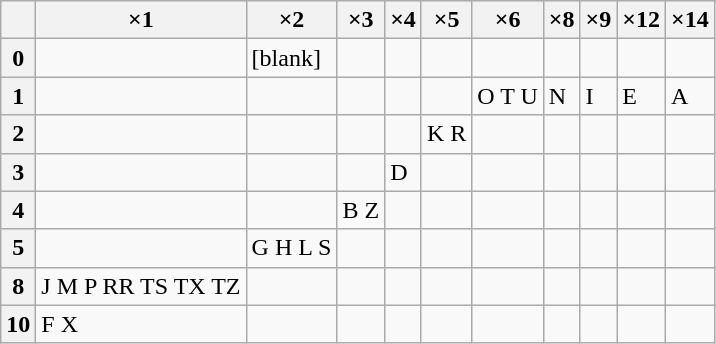<table class="wikitable floatright">
<tr>
<th></th>
<th>×1</th>
<th>×2</th>
<th>×3</th>
<th>×4</th>
<th>×5</th>
<th>×6</th>
<th>×8</th>
<th>×9</th>
<th>×12</th>
<th>×14</th>
</tr>
<tr>
<th>0</th>
<td></td>
<td>[blank]</td>
<td></td>
<td></td>
<td></td>
<td></td>
<td></td>
<td></td>
<td></td>
<td></td>
</tr>
<tr>
<th>1</th>
<td></td>
<td></td>
<td></td>
<td></td>
<td></td>
<td>O T U</td>
<td>N</td>
<td>I</td>
<td>E</td>
<td>A</td>
</tr>
<tr>
<th>2</th>
<td></td>
<td></td>
<td></td>
<td></td>
<td>K R</td>
<td></td>
<td></td>
<td></td>
<td></td>
<td></td>
</tr>
<tr>
<th>3</th>
<td></td>
<td></td>
<td></td>
<td>D</td>
<td></td>
<td></td>
<td></td>
<td></td>
<td></td>
<td></td>
</tr>
<tr>
<th>4</th>
<td></td>
<td></td>
<td>B Z</td>
<td></td>
<td></td>
<td></td>
<td></td>
<td></td>
<td></td>
<td></td>
</tr>
<tr>
<th>5</th>
<td></td>
<td>G H L S</td>
<td></td>
<td></td>
<td></td>
<td></td>
<td></td>
<td></td>
<td></td>
<td></td>
</tr>
<tr>
<th>8</th>
<td>J M P RR TS TX TZ</td>
<td></td>
<td></td>
<td></td>
<td></td>
<td></td>
<td></td>
<td></td>
<td></td>
<td></td>
</tr>
<tr>
<th>10</th>
<td>F X</td>
<td></td>
<td></td>
<td></td>
<td></td>
<td></td>
<td></td>
<td></td>
<td></td>
<td></td>
</tr>
</table>
